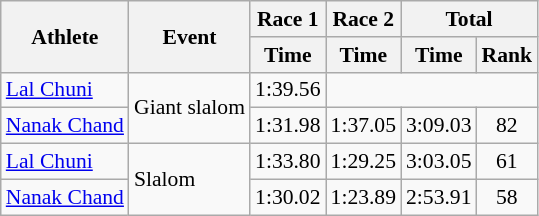<table class="wikitable" style="font-size:90%">
<tr>
<th rowspan="2">Athlete</th>
<th rowspan="2">Event</th>
<th>Race 1</th>
<th>Race 2</th>
<th colspan="2">Total</th>
</tr>
<tr>
<th>Time</th>
<th>Time</th>
<th>Time</th>
<th>Rank</th>
</tr>
<tr>
<td><a href='#'>Lal Chuni</a></td>
<td rowspan="2">Giant slalom</td>
<td align="center">1:39.56</td>
<td colspan="3" align="center"></td>
</tr>
<tr>
<td><a href='#'>Nanak Chand</a></td>
<td align="center">1:31.98</td>
<td align="center">1:37.05</td>
<td align="center">3:09.03</td>
<td align="center">82</td>
</tr>
<tr>
<td><a href='#'>Lal Chuni</a></td>
<td rowspan="2">Slalom</td>
<td align="center">1:33.80</td>
<td align="center">1:29.25</td>
<td align="center">3:03.05</td>
<td align="center">61</td>
</tr>
<tr>
<td><a href='#'>Nanak Chand</a></td>
<td align="center">1:30.02</td>
<td align="center">1:23.89</td>
<td align="center">2:53.91</td>
<td align="center">58</td>
</tr>
</table>
